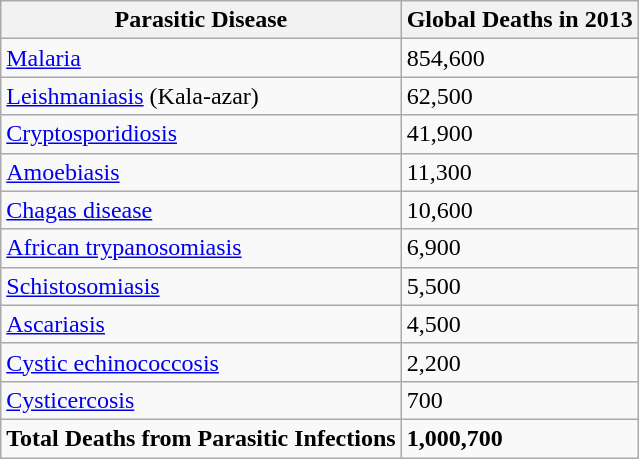<table class="wikitable">
<tr>
<th>Parasitic Disease</th>
<th>Global Deaths in 2013</th>
</tr>
<tr>
<td><a href='#'>Malaria</a></td>
<td>854,600</td>
</tr>
<tr>
<td><a href='#'>Leishmaniasis</a> (Kala-azar)</td>
<td>62,500</td>
</tr>
<tr>
<td><a href='#'>Cryptosporidiosis</a></td>
<td>41,900</td>
</tr>
<tr>
<td><a href='#'>Amoebiasis</a></td>
<td>11,300</td>
</tr>
<tr>
<td><a href='#'>Chagas disease</a></td>
<td>10,600</td>
</tr>
<tr>
<td><a href='#'>African trypanosomiasis</a></td>
<td>6,900</td>
</tr>
<tr>
<td><a href='#'>Schistosomiasis</a></td>
<td>5,500</td>
</tr>
<tr>
<td><a href='#'>Ascariasis</a></td>
<td>4,500</td>
</tr>
<tr>
<td><a href='#'>Cystic echinococcosis</a></td>
<td>2,200</td>
</tr>
<tr>
<td><a href='#'>Cysticercosis</a></td>
<td>700</td>
</tr>
<tr>
<td><strong>Total Deaths from Parasitic Infections</strong></td>
<td><strong>1,000,700</strong></td>
</tr>
</table>
